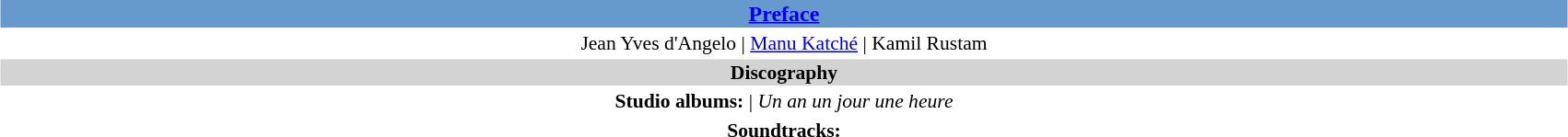<table style="margin:0 auto; clear:both;text-align:center;width:90%;" align="center" class="toccolours">
<tr>
<td bgcolor=#6699CC><strong><a href='#'><span>Preface</span></a></strong></td>
</tr>
<tr>
<td style="font-size:90%;">Jean Yves d'Angelo | <a href='#'>Manu Katché</a> | Kamil Rustam</td>
</tr>
<tr>
<th style="font-size:90%;" bgcolor=lightgrey>Discography</th>
</tr>
<tr>
<td style="font-size:90%;"><strong>Studio albums:</strong> <em></em> | <em>Un an un jour une heure</em></td>
</tr>
<tr>
<td style="font-size:90%;"><strong>Soundtracks:</strong> <em></em></td>
</tr>
</table>
